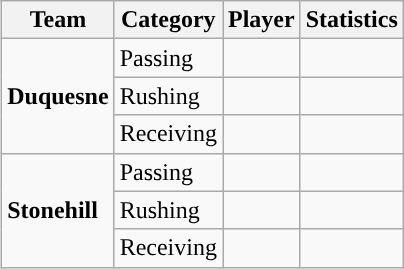<table class="wikitable" style="float: right;">
<tr>
<th>Team</th>
<th>Category</th>
<th>Player</th>
<th>Statistics</th>
</tr>
<tr>
<td rowspan=3><strong>Duquesne</strong></td>
<td>Passing</td>
<td></td>
<td></td>
</tr>
<tr>
<td>Rushing</td>
<td></td>
<td></td>
</tr>
<tr>
<td>Receiving</td>
<td></td>
<td></td>
</tr>
<tr>
<td rowspan=3><strong>Stonehill</strong></td>
<td>Passing</td>
<td></td>
<td></td>
</tr>
<tr>
<td>Rushing</td>
<td></td>
<td></td>
</tr>
<tr>
<td>Receiving</td>
<td></td>
<td></td>
</tr>
</table>
